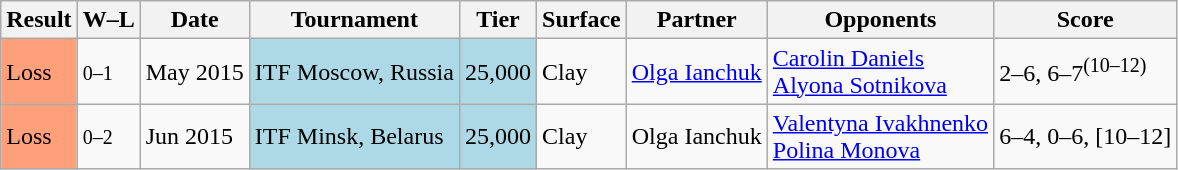<table class="sortable wikitable">
<tr>
<th>Result</th>
<th class="unsortable">W–L</th>
<th>Date</th>
<th>Tournament</th>
<th>Tier</th>
<th>Surface</th>
<th>Partner</th>
<th>Opponents</th>
<th>Score</th>
</tr>
<tr>
<td bgcolor=ffa07a>Loss</td>
<td><small>0–1</small></td>
<td>May 2015</td>
<td style="background:lightblue;">ITF Moscow, Russia</td>
<td style="background:lightblue;">25,000</td>
<td>Clay</td>
<td> <a href='#'>Olga Ianchuk</a></td>
<td> <a href='#'>Carolin Daniels</a> <br>  <a href='#'>Alyona Sotnikova</a></td>
<td>2–6, 6–7<sup>(10–12)</sup></td>
</tr>
<tr>
<td bgcolor=ffa07a>Loss</td>
<td><small>0–2</small></td>
<td>Jun 2015</td>
<td style="background:lightblue;">ITF Minsk, Belarus</td>
<td style="background:lightblue;">25,000</td>
<td>Clay</td>
<td> Olga Ianchuk</td>
<td> <a href='#'>Valentyna Ivakhnenko</a> <br>  <a href='#'>Polina Monova</a></td>
<td>6–4, 0–6, [10–12]</td>
</tr>
</table>
